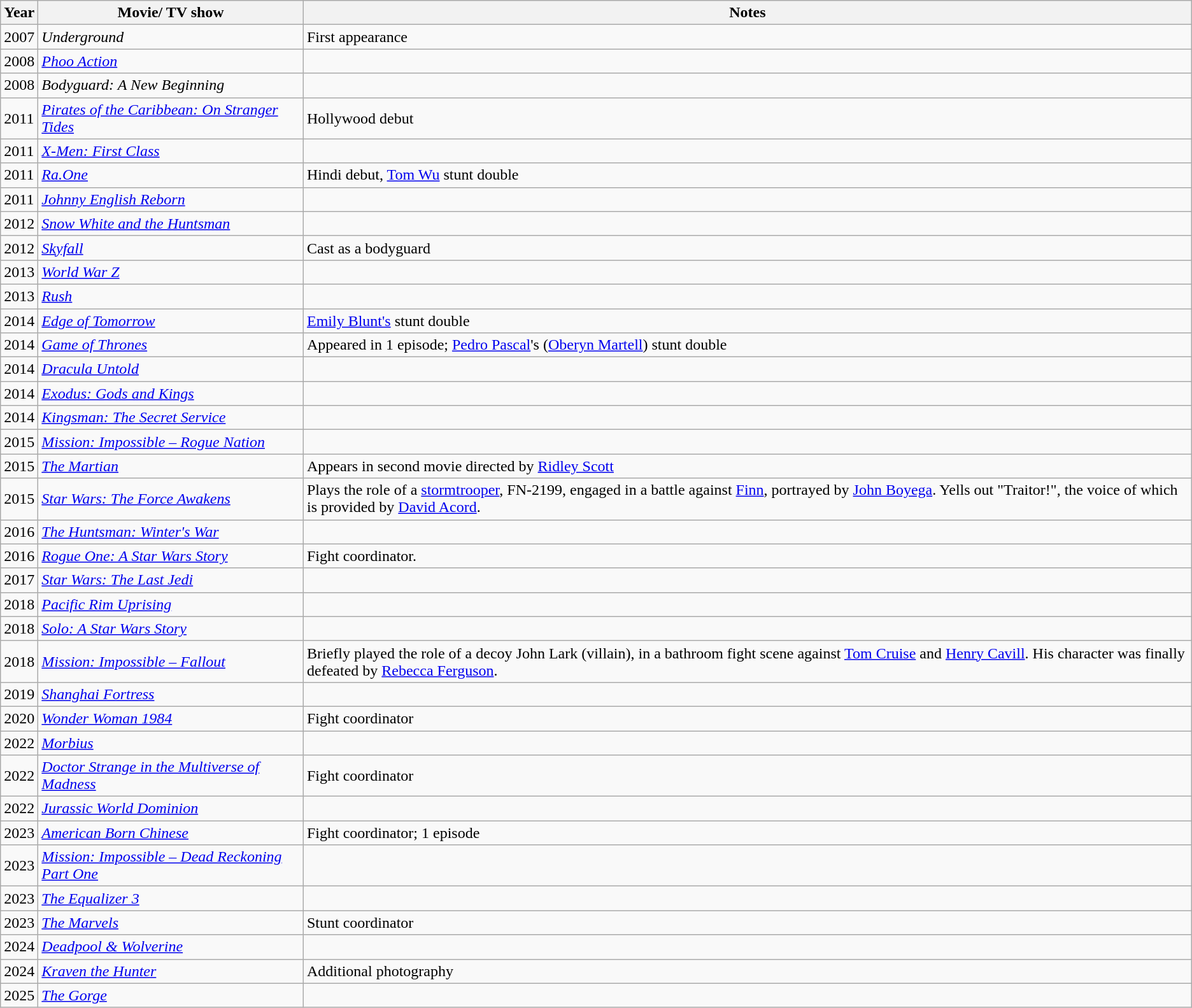<table class="wikitable">
<tr>
<th>Year</th>
<th>Movie/ TV show</th>
<th>Notes</th>
</tr>
<tr>
<td>2007</td>
<td><em>Underground</em></td>
<td>First appearance</td>
</tr>
<tr>
<td>2008</td>
<td><em><a href='#'>Phoo Action</a></em></td>
<td></td>
</tr>
<tr>
<td>2008</td>
<td><em>Bodyguard: A New Beginning</em></td>
<td></td>
</tr>
<tr>
<td>2011</td>
<td><em><a href='#'>Pirates of the Caribbean: On Stranger Tides</a></em></td>
<td>Hollywood debut</td>
</tr>
<tr>
<td>2011</td>
<td><em><a href='#'>X-Men: First Class</a></em></td>
<td></td>
</tr>
<tr>
<td>2011</td>
<td><em><a href='#'>Ra.One</a></em></td>
<td>Hindi debut, <a href='#'>Tom Wu</a> stunt double</td>
</tr>
<tr>
<td>2011</td>
<td><em><a href='#'>Johnny English Reborn</a></em></td>
<td></td>
</tr>
<tr>
<td>2012</td>
<td><em><a href='#'>Snow White and the Huntsman</a></em></td>
<td></td>
</tr>
<tr>
<td>2012</td>
<td><em><a href='#'>Skyfall</a></em></td>
<td>Cast as a bodyguard</td>
</tr>
<tr>
<td>2013</td>
<td><em><a href='#'>World War Z</a></em></td>
<td></td>
</tr>
<tr>
<td>2013</td>
<td><em><a href='#'>Rush</a></em></td>
<td></td>
</tr>
<tr>
<td>2014</td>
<td><em><a href='#'>Edge of Tomorrow</a></em></td>
<td><a href='#'>Emily Blunt's</a> stunt double</td>
</tr>
<tr>
<td>2014</td>
<td><em><a href='#'>Game of Thrones</a></em></td>
<td>Appeared in 1 episode; <a href='#'>Pedro Pascal</a>'s (<a href='#'>Oberyn Martell</a>) stunt double</td>
</tr>
<tr>
<td>2014</td>
<td><em><a href='#'>Dracula Untold</a></em></td>
<td></td>
</tr>
<tr>
<td>2014</td>
<td><em><a href='#'>Exodus: Gods and Kings</a></em></td>
<td></td>
</tr>
<tr>
<td>2014</td>
<td><em><a href='#'>Kingsman: The Secret Service</a></em></td>
<td></td>
</tr>
<tr>
<td>2015</td>
<td><em><a href='#'>Mission: Impossible – Rogue Nation</a></em></td>
<td></td>
</tr>
<tr>
<td>2015</td>
<td><em><a href='#'>The Martian</a></em></td>
<td>Appears in second movie directed by <a href='#'>Ridley Scott</a></td>
</tr>
<tr>
<td>2015</td>
<td><em><a href='#'>Star Wars: The Force Awakens</a></em></td>
<td>Plays the role of a <a href='#'>stormtrooper</a>, FN-2199, engaged in a battle against <a href='#'>Finn</a>, portrayed by <a href='#'>John Boyega</a>. Yells out "Traitor!", the voice of which is provided by <a href='#'>David Acord</a>.</td>
</tr>
<tr>
<td>2016</td>
<td><em><a href='#'>The Huntsman: Winter's War</a></em></td>
<td></td>
</tr>
<tr>
<td>2016</td>
<td><em><a href='#'>Rogue One: A Star Wars Story</a></em></td>
<td>Fight coordinator.</td>
</tr>
<tr>
<td>2017</td>
<td><em><a href='#'>Star Wars: The Last Jedi</a></em></td>
<td></td>
</tr>
<tr>
<td>2018</td>
<td><em><a href='#'>Pacific Rim Uprising</a></em></td>
<td></td>
</tr>
<tr>
<td>2018</td>
<td><em><a href='#'>Solo: A Star Wars Story</a></em></td>
<td></td>
</tr>
<tr>
<td>2018</td>
<td><em><a href='#'>Mission: Impossible – Fallout</a></em></td>
<td>Briefly played the role of a decoy John Lark (villain), in a bathroom fight scene against <a href='#'>Tom Cruise</a> and <a href='#'>Henry Cavill</a>. His character was finally defeated by <a href='#'>Rebecca Ferguson</a>.</td>
</tr>
<tr>
<td>2019</td>
<td><em><a href='#'>Shanghai Fortress</a></em></td>
<td></td>
</tr>
<tr>
<td>2020</td>
<td><em><a href='#'>Wonder Woman 1984</a></em></td>
<td>Fight coordinator</td>
</tr>
<tr>
<td>2022</td>
<td><em><a href='#'>Morbius</a></em></td>
<td></td>
</tr>
<tr>
<td>2022</td>
<td><em><a href='#'>Doctor Strange in the Multiverse of Madness</a></em></td>
<td>Fight coordinator</td>
</tr>
<tr>
<td>2022</td>
<td><em><a href='#'>Jurassic World Dominion</a></em></td>
<td></td>
</tr>
<tr>
<td>2023</td>
<td><em><a href='#'>American Born Chinese</a></em></td>
<td>Fight coordinator; 1 episode</td>
</tr>
<tr>
<td>2023</td>
<td><em><a href='#'>Mission: Impossible – Dead Reckoning Part One</a></em></td>
<td></td>
</tr>
<tr>
<td>2023</td>
<td><em><a href='#'>The Equalizer 3</a></em></td>
<td></td>
</tr>
<tr>
<td>2023</td>
<td><em><a href='#'>The Marvels</a></em></td>
<td>Stunt coordinator</td>
</tr>
<tr>
<td>2024</td>
<td><em><a href='#'>Deadpool & Wolverine</a></em></td>
<td></td>
</tr>
<tr>
<td>2024</td>
<td><em><a href='#'>Kraven the Hunter</a></em></td>
<td>Additional photography</td>
</tr>
<tr>
<td>2025</td>
<td><em><a href='#'>The Gorge</a></em></td>
<td></td>
</tr>
</table>
